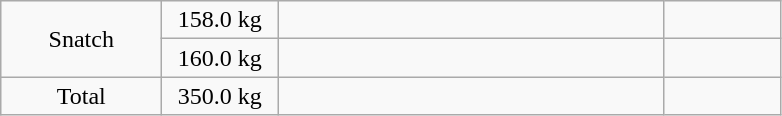<table class = "wikitable" style="text-align:center;">
<tr>
<td rowspan=2 width=100>Snatch</td>
<td width=70>158.0 kg</td>
<td width=250 align=left></td>
<td width=70></td>
</tr>
<tr>
<td>160.0 kg</td>
<td align=left></td>
<td></td>
</tr>
<tr>
<td>Total</td>
<td>350.0 kg</td>
<td align=left></td>
<td></td>
</tr>
</table>
